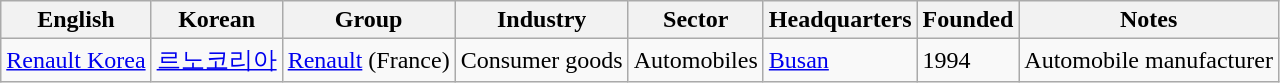<table class="wikitable sortable">
<tr>
<th>English</th>
<th>Korean</th>
<th>Group</th>
<th>Industry</th>
<th>Sector</th>
<th>Headquarters</th>
<th>Founded</th>
<th class="unsortable">Notes</th>
</tr>
<tr>
<td><a href='#'>Renault Korea</a></td>
<td><a href='#'>르노코리아</a></td>
<td><a href='#'>Renault</a> (France)</td>
<td>Consumer goods</td>
<td>Automobiles</td>
<td><a href='#'>Busan</a></td>
<td>1994</td>
<td>Automobile manufacturer</td>
</tr>
</table>
